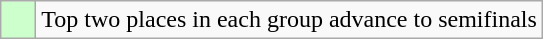<table class="wikitable">
<tr>
<td style="background:#cfc;">    </td>
<td>Top two places in each group advance to semifinals</td>
</tr>
</table>
